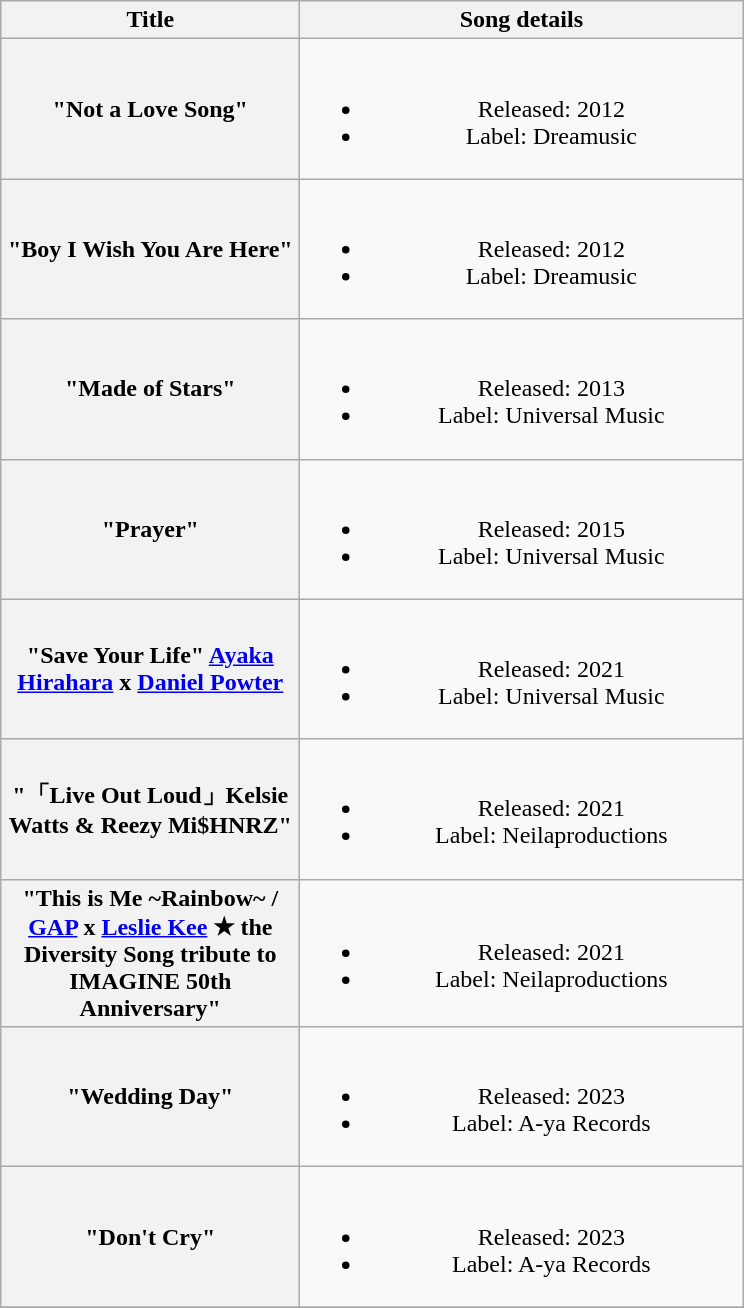<table class="wikitable plainrowheaders" style="text-align:center;">
<tr>
<th scope="col" style="width:12em;">Title</th>
<th scope="col" style="width:18em;">Song details</th>
</tr>
<tr>
<th scope="row">"Not a Love Song"</th>
<td><br><ul><li>Released: 2012</li><li>Label: Dreamusic</li></ul></td>
</tr>
<tr>
<th scope="row">"Boy I Wish You Are Here"</th>
<td><br><ul><li>Released: 2012</li><li>Label: Dreamusic</li></ul></td>
</tr>
<tr>
<th scope="row">"Made of Stars"</th>
<td><br><ul><li>Released: 2013</li><li>Label: Universal Music</li></ul></td>
</tr>
<tr>
<th scope="row">"Prayer"</th>
<td><br><ul><li>Released: 2015</li><li>Label: Universal Music</li></ul></td>
</tr>
<tr>
<th scope="row">"Save Your Life" <a href='#'>Ayaka Hirahara</a> x <a href='#'>Daniel Powter</a></th>
<td><br><ul><li>Released: 2021</li><li>Label: Universal Music</li></ul></td>
</tr>
<tr>
<th scope="row">"「Live Out Loud」Kelsie Watts & Reezy Mi$HNRZ"</th>
<td><br><ul><li>Released: 2021</li><li>Label: Neilaproductions</li></ul></td>
</tr>
<tr>
<th scope="row">"This is Me ~Rainbow~ / <a href='#'>GAP</a> x <a href='#'>Leslie Kee</a> ★ the Diversity Song tribute to IMAGINE 50th Anniversary"</th>
<td><br><ul><li>Released: 2021</li><li>Label: Neilaproductions</li></ul></td>
</tr>
<tr>
<th scope="row">"Wedding Day"</th>
<td><br><ul><li>Released: 2023</li><li>Label: A-ya Records</li></ul></td>
</tr>
<tr>
<th scope="row">"Don't Cry"</th>
<td><br><ul><li>Released: 2023</li><li>Label: A-ya Records</li></ul></td>
</tr>
<tr>
</tr>
</table>
